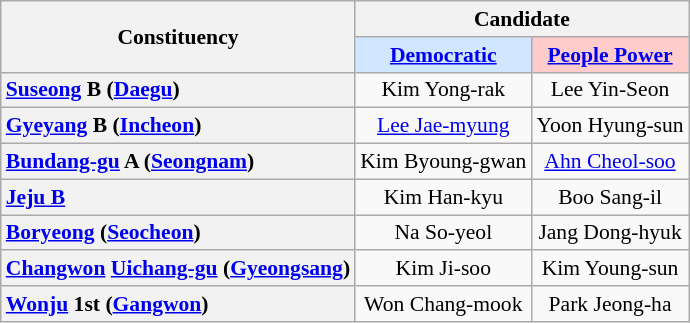<table class="wikitable sortable" style="text-align:center; font-size: 0.9em;">
<tr>
<th rowspan="2">Constituency</th>
<th colspan="2">Candidate</th>
</tr>
<tr>
<th style="background:#D0E7FF"><a href='#'>Democratic</a></th>
<th style="background:#FFCCCC"><a href='#'>People Power</a></th>
</tr>
<tr>
<th style="text-align: left;"><a href='#'>Suseong</a> B (<a href='#'>Daegu</a>)</th>
<td>Kim Yong-rak</td>
<td>Lee Yin-Seon</td>
</tr>
<tr>
<th style="text-align: left;"><a href='#'>Gyeyang</a> B (<a href='#'>Incheon</a>)</th>
<td><a href='#'>Lee Jae-myung</a></td>
<td>Yoon Hyung-sun</td>
</tr>
<tr>
<th style="text-align: left;"><a href='#'>Bundang-gu</a> A (<a href='#'>Seongnam</a>)</th>
<td>Kim Byoung-gwan</td>
<td><a href='#'>Ahn Cheol-soo</a></td>
</tr>
<tr>
<th style="text-align: left;"><a href='#'>Jeju B</a></th>
<td>Kim Han-kyu</td>
<td>Boo Sang-il</td>
</tr>
<tr>
<th style="text-align: left;"><a href='#'>Boryeong</a> (<a href='#'>Seocheon</a>)</th>
<td>Na So-yeol</td>
<td>Jang Dong-hyuk</td>
</tr>
<tr>
<th style="text-align: left;"><a href='#'>Changwon</a> <a href='#'>Uichang-gu</a> (<a href='#'>Gyeongsang</a>)</th>
<td>Kim Ji-soo</td>
<td>Kim Young-sun</td>
</tr>
<tr>
<th style="text-align: left;"><a href='#'>Wonju</a> 1st (<a href='#'>Gangwon</a>)</th>
<td>Won Chang-mook</td>
<td>Park Jeong-ha</td>
</tr>
</table>
